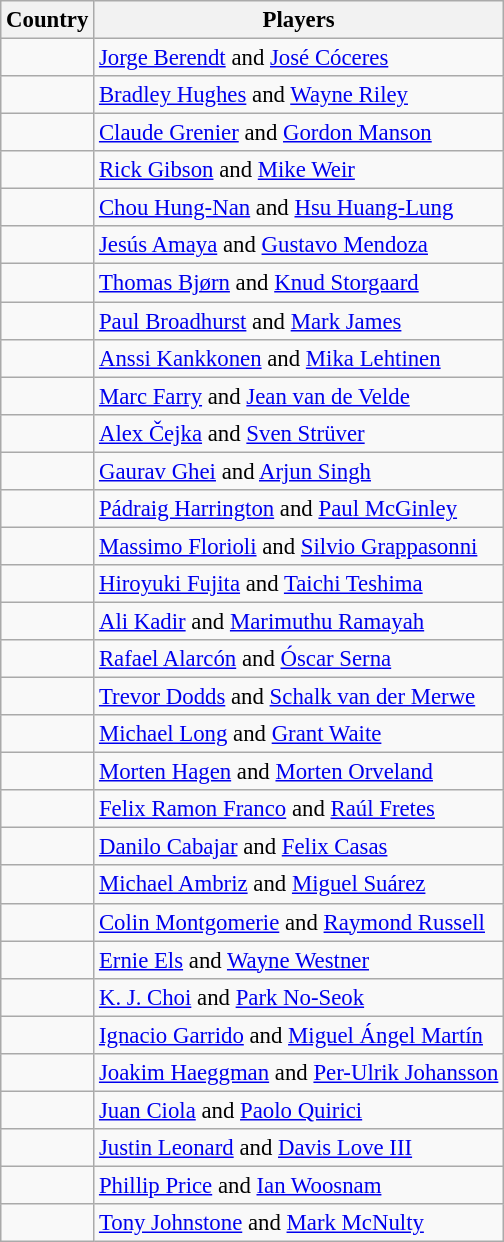<table class="wikitable" style="font-size:95%;">
<tr>
<th>Country</th>
<th>Players</th>
</tr>
<tr>
<td></td>
<td><a href='#'>Jorge Berendt</a> and <a href='#'>José Cóceres</a></td>
</tr>
<tr>
<td></td>
<td><a href='#'>Bradley Hughes</a> and <a href='#'>Wayne Riley</a></td>
</tr>
<tr>
<td></td>
<td><a href='#'>Claude Grenier</a> and <a href='#'>Gordon Manson</a></td>
</tr>
<tr>
<td></td>
<td><a href='#'>Rick Gibson</a> and <a href='#'>Mike Weir</a></td>
</tr>
<tr>
<td></td>
<td><a href='#'>Chou Hung-Nan</a> and <a href='#'>Hsu Huang-Lung</a></td>
</tr>
<tr>
<td></td>
<td><a href='#'>Jesús Amaya</a> and <a href='#'>Gustavo Mendoza</a></td>
</tr>
<tr>
<td></td>
<td><a href='#'>Thomas Bjørn</a> and <a href='#'>Knud Storgaard</a></td>
</tr>
<tr>
<td></td>
<td><a href='#'>Paul Broadhurst</a> and <a href='#'>Mark James</a></td>
</tr>
<tr>
<td></td>
<td><a href='#'>Anssi Kankkonen</a> and <a href='#'>Mika Lehtinen</a></td>
</tr>
<tr>
<td></td>
<td><a href='#'>Marc Farry</a> and <a href='#'>Jean van de Velde</a></td>
</tr>
<tr>
<td></td>
<td><a href='#'>Alex Čejka</a> and <a href='#'>Sven Strüver</a></td>
</tr>
<tr>
<td></td>
<td><a href='#'>Gaurav Ghei</a> and <a href='#'>Arjun Singh</a></td>
</tr>
<tr>
<td></td>
<td><a href='#'>Pádraig Harrington</a> and <a href='#'>Paul McGinley</a></td>
</tr>
<tr>
<td></td>
<td><a href='#'>Massimo Florioli</a> and <a href='#'>Silvio Grappasonni</a></td>
</tr>
<tr>
<td></td>
<td><a href='#'>Hiroyuki Fujita</a> and <a href='#'>Taichi Teshima</a></td>
</tr>
<tr>
<td></td>
<td><a href='#'>Ali Kadir</a> and <a href='#'>Marimuthu Ramayah</a></td>
</tr>
<tr>
<td></td>
<td><a href='#'>Rafael Alarcón</a> and <a href='#'>Óscar Serna</a></td>
</tr>
<tr>
<td></td>
<td><a href='#'>Trevor Dodds</a> and <a href='#'>Schalk van der Merwe</a></td>
</tr>
<tr>
<td></td>
<td><a href='#'>Michael Long</a> and <a href='#'>Grant Waite</a></td>
</tr>
<tr>
<td></td>
<td><a href='#'>Morten Hagen</a> and <a href='#'>Morten Orveland</a></td>
</tr>
<tr>
<td></td>
<td><a href='#'>Felix Ramon Franco</a> and <a href='#'>Raúl Fretes</a></td>
</tr>
<tr>
<td></td>
<td><a href='#'>Danilo Cabajar</a> and <a href='#'>Felix Casas</a></td>
</tr>
<tr>
<td></td>
<td><a href='#'>Michael Ambriz</a> and <a href='#'>Miguel Suárez</a></td>
</tr>
<tr>
<td></td>
<td><a href='#'>Colin Montgomerie</a> and <a href='#'>Raymond Russell</a></td>
</tr>
<tr>
<td></td>
<td><a href='#'>Ernie Els</a> and <a href='#'>Wayne Westner</a></td>
</tr>
<tr>
<td></td>
<td><a href='#'>K. J. Choi</a> and <a href='#'>Park No-Seok</a></td>
</tr>
<tr>
<td></td>
<td><a href='#'>Ignacio Garrido</a> and <a href='#'>Miguel Ángel Martín</a></td>
</tr>
<tr>
<td></td>
<td><a href='#'>Joakim Haeggman</a> and <a href='#'>Per-Ulrik Johansson</a></td>
</tr>
<tr>
<td></td>
<td><a href='#'>Juan Ciola</a> and <a href='#'>Paolo Quirici</a></td>
</tr>
<tr>
<td></td>
<td><a href='#'>Justin Leonard</a> and <a href='#'>Davis Love III</a></td>
</tr>
<tr>
<td></td>
<td><a href='#'>Phillip Price</a> and <a href='#'>Ian Woosnam</a></td>
</tr>
<tr>
<td></td>
<td><a href='#'>Tony Johnstone</a> and <a href='#'>Mark McNulty</a></td>
</tr>
</table>
